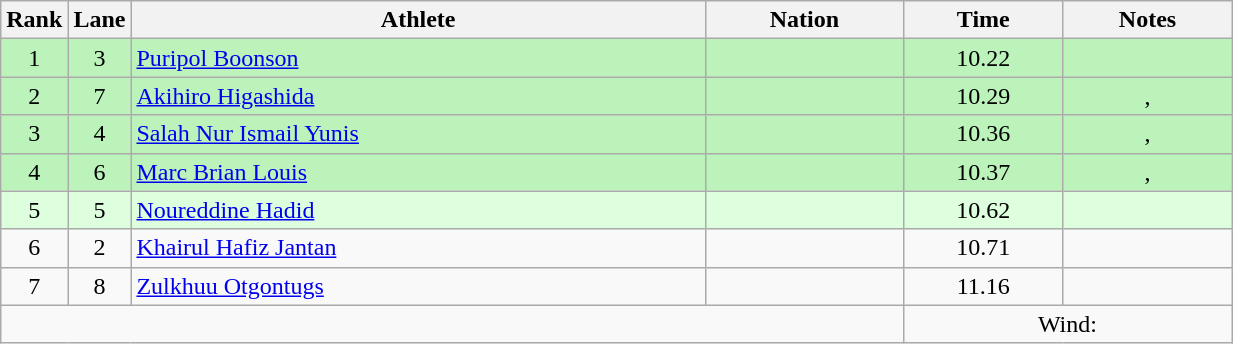<table class="wikitable sortable" style="text-align:center;width: 65%;">
<tr>
<th scope="col" style="width: 10px;">Rank</th>
<th scope="col" style="width: 10px;">Lane</th>
<th scope="col">Athlete</th>
<th scope="col">Nation</th>
<th scope="col">Time</th>
<th scope="col">Notes</th>
</tr>
<tr bgcolor=bbf3bb>
<td>1</td>
<td>3</td>
<td align="left"><a href='#'>Puripol Boonson</a></td>
<td align="left"></td>
<td>10.22</td>
<td></td>
</tr>
<tr bgcolor=bbf3bb>
<td>2</td>
<td>7</td>
<td align="left"><a href='#'>Akihiro Higashida</a></td>
<td align="left"></td>
<td>10.29</td>
<td>, </td>
</tr>
<tr bgcolor=bbf3bb>
<td>3</td>
<td>4</td>
<td align=left><a href='#'>Salah Nur Ismail Yunis</a></td>
<td align=left></td>
<td>10.36</td>
<td>, </td>
</tr>
<tr bgcolor=bbf3bb>
<td>4</td>
<td>6</td>
<td align="left"><a href='#'>Marc Brian Louis</a></td>
<td align="left"></td>
<td>10.37</td>
<td>, </td>
</tr>
<tr bgcolor=ddffdd>
<td>5</td>
<td>5</td>
<td align="left"><a href='#'>Noureddine Hadid</a></td>
<td align="left"></td>
<td>10.62</td>
<td></td>
</tr>
<tr>
<td>6</td>
<td>2</td>
<td align="left"><a href='#'>Khairul Hafiz Jantan</a></td>
<td align="left"></td>
<td>10.71</td>
<td></td>
</tr>
<tr>
<td>7</td>
<td>8</td>
<td align=left><a href='#'>Zulkhuu Otgontugs</a></td>
<td align=left></td>
<td>11.16</td>
<td></td>
</tr>
<tr class="sortbottom">
<td colspan="4"></td>
<td colspan="2">Wind: </td>
</tr>
</table>
